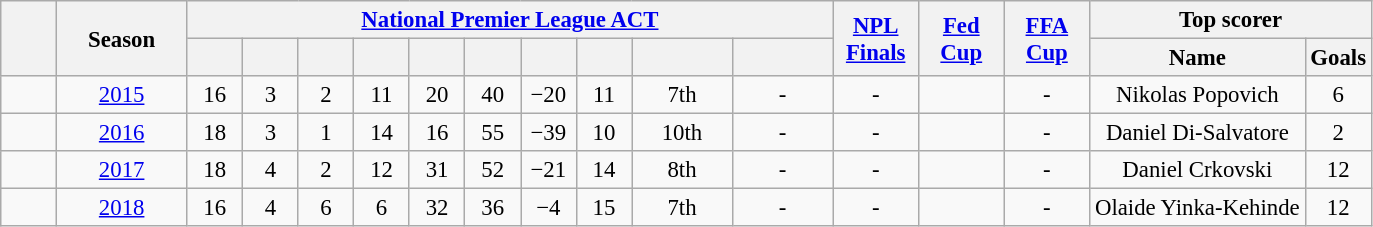<table class="wikitable" style="text-align:center;font-size:95%;">
<tr>
<th rowspan="2" style="width:30px"></th>
<th rowspan="2" style="width:80px">Season</th>
<th colspan="10"><a href='#'>National Premier League ACT</a></th>
<th rowspan="2" width="50px"><a href='#'>NPL<br>Finals</a></th>
<th rowspan="2" width="50px"><a href='#'>Fed<br>Cup</a></th>
<th rowspan="2" width="50px"><a href='#'>FFA<br>Cup</a></th>
<th colspan="2">Top scorer</th>
</tr>
<tr>
<th width=30></th>
<th width=30></th>
<th width=30></th>
<th width=30></th>
<th width=30></th>
<th width=30></th>
<th width=30></th>
<th width=30></th>
<th width=60></th>
<th width=60></th>
<th>Name</th>
<th>Goals</th>
</tr>
<tr>
<td></td>
<td><a href='#'>2015</a></td>
<td>16</td>
<td>3</td>
<td>2</td>
<td>11</td>
<td>20</td>
<td>40</td>
<td>−20</td>
<td>11</td>
<td>7th</td>
<td>-</td>
<td>-</td>
<td></td>
<td>-</td>
<td>Nikolas Popovich</td>
<td>6</td>
</tr>
<tr>
<td></td>
<td><a href='#'>2016</a></td>
<td>18</td>
<td>3</td>
<td>1</td>
<td>14</td>
<td>16</td>
<td>55</td>
<td>−39</td>
<td>10</td>
<td>10th</td>
<td>-</td>
<td>-</td>
<td></td>
<td>-</td>
<td>Daniel Di-Salvatore</td>
<td>2</td>
</tr>
<tr>
<td></td>
<td><a href='#'>2017</a></td>
<td>18</td>
<td>4</td>
<td>2</td>
<td>12</td>
<td>31</td>
<td>52</td>
<td>−21</td>
<td>14</td>
<td>8th</td>
<td>-</td>
<td>-</td>
<td></td>
<td>-</td>
<td>Daniel Crkovski</td>
<td>12</td>
</tr>
<tr>
<td></td>
<td><a href='#'>2018</a></td>
<td>16</td>
<td>4</td>
<td>6</td>
<td>6</td>
<td>32</td>
<td>36</td>
<td>−4</td>
<td>15</td>
<td>7th</td>
<td>-</td>
<td>-</td>
<td></td>
<td>-</td>
<td>Olaide Yinka-Kehinde</td>
<td>12</td>
</tr>
</table>
